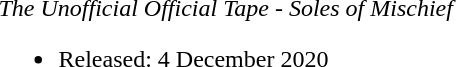<table>
<tr>
<td><em>The Unofficial Official Tape - Soles of Mischief</em><br><ul><li>Released: 4 December 2020</li></ul></td>
</tr>
</table>
